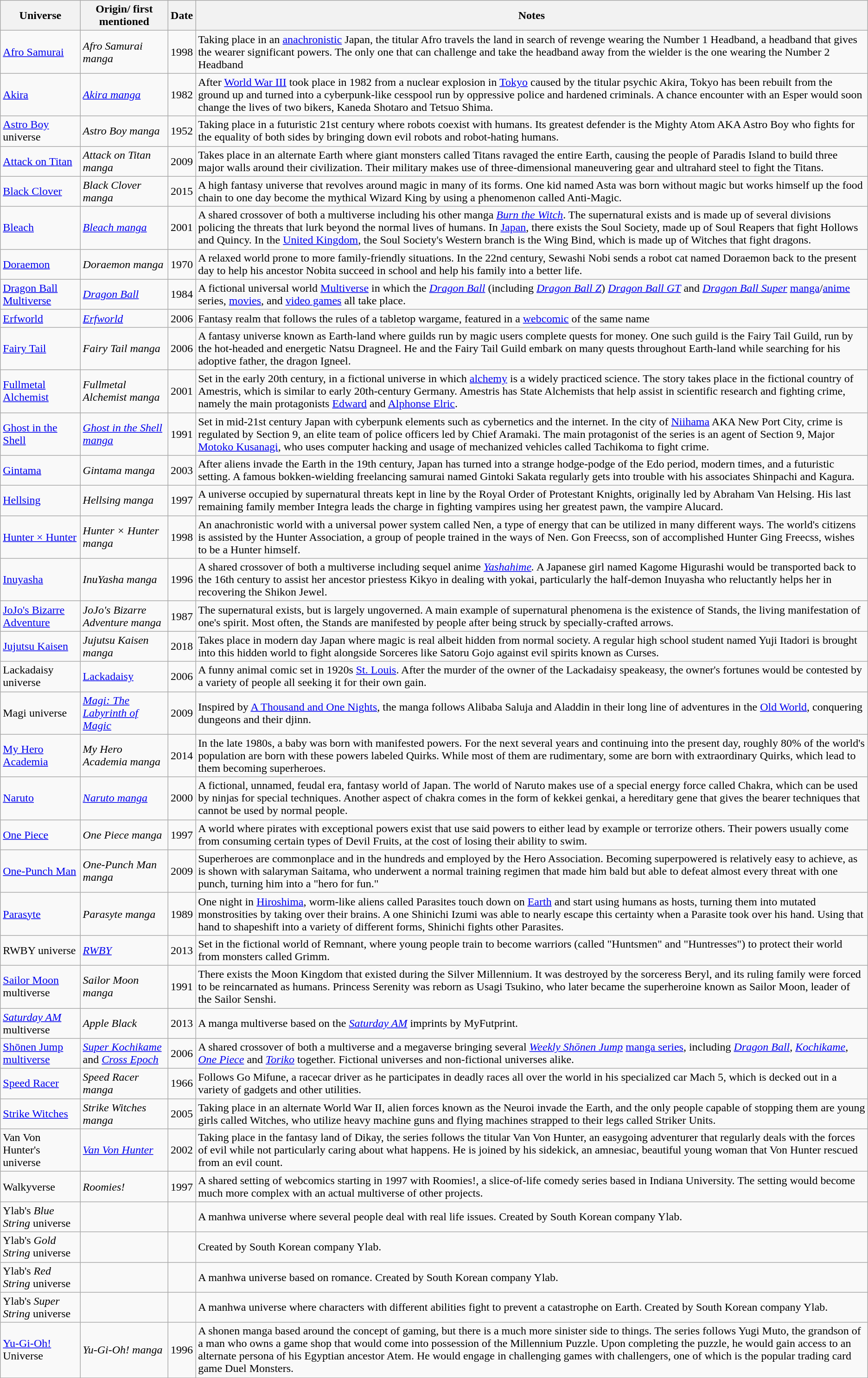<table class="wikitable sortable">
<tr>
<th>Universe</th>
<th>Origin/ first mentioned</th>
<th>Date</th>
<th>Notes</th>
</tr>
<tr>
<td><a href='#'>Afro Samurai</a></td>
<td><em>Afro Samurai manga</em></td>
<td>1998</td>
<td>Taking place in an <a href='#'>anachronistic</a> Japan, the titular Afro travels the land in search of revenge wearing the Number 1 Headband, a headband that gives the wearer significant powers. The only one that can challenge and take the headband away from the wielder is the one wearing the Number 2 Headband</td>
</tr>
<tr>
<td><a href='#'>Akira</a></td>
<td><em><a href='#'>Akira manga</a></em></td>
<td>1982</td>
<td>After <a href='#'>World War III</a> took place in 1982 from a nuclear explosion in <a href='#'>Tokyo</a> caused by the titular psychic Akira, Tokyo has been rebuilt from the ground up and turned into a cyberpunk-like cesspool run by oppressive police and hardened criminals. A chance encounter with an Esper would soon change the lives of two bikers, Kaneda Shotaro and Tetsuo Shima.</td>
</tr>
<tr>
<td><a href='#'>Astro Boy</a> universe</td>
<td><em>Astro Boy manga</em></td>
<td>1952</td>
<td>Taking place in a futuristic 21st century where robots coexist with humans. Its greatest defender is the Mighty Atom AKA Astro Boy who fights for the equality of both sides by bringing down evil robots and robot-hating humans.</td>
</tr>
<tr>
<td><a href='#'>Attack on Titan</a></td>
<td><em>Attack on Titan manga</em></td>
<td>2009</td>
<td>Takes place in an alternate Earth where giant monsters called Titans ravaged the entire Earth, causing the people of Paradis Island to build three major walls around their civilization. Their military makes use of three-dimensional maneuvering gear and ultrahard steel to fight the Titans.</td>
</tr>
<tr>
<td><a href='#'>Black Clover</a></td>
<td><em>Black Clover manga</em></td>
<td>2015</td>
<td>A high fantasy universe that revolves around magic in many of its forms. One kid named Asta was born without magic but works himself up the food chain to one day become the mythical Wizard King by using a phenomenon called Anti-Magic.</td>
</tr>
<tr>
<td><a href='#'>Bleach</a></td>
<td><em><a href='#'>Bleach manga</a></em></td>
<td>2001</td>
<td>A shared crossover of both a multiverse including his other manga <em><a href='#'>Burn the Witch</a></em>. The supernatural exists and is made up of several divisions policing the threats that lurk beyond the normal lives of humans. In <a href='#'>Japan</a>, there exists the Soul Society, made up of Soul Reapers that fight Hollows and Quincy. In the <a href='#'>United Kingdom</a>, the Soul Society's Western branch is the Wing Bind, which is made up of Witches that fight dragons.</td>
</tr>
<tr>
<td><a href='#'>Doraemon</a></td>
<td><em>Doraemon manga</em></td>
<td>1970</td>
<td>A relaxed world prone to more family-friendly situations. In the 22nd century, Sewashi Nobi sends a robot cat named Doraemon back to the present day to help his ancestor Nobita succeed in school and help his family into a better life.</td>
</tr>
<tr>
<td><a href='#'>Dragon Ball Multiverse</a></td>
<td><em><a href='#'>Dragon Ball</a></em></td>
<td>1984</td>
<td>A fictional universal world <a href='#'>Multiverse</a> in which the <em><a href='#'>Dragon Ball</a></em> (including <em><a href='#'>Dragon Ball Z</a></em>) <em><a href='#'>Dragon Ball GT</a></em> and <em><a href='#'>Dragon Ball Super</a></em> <a href='#'>manga</a>/<a href='#'>anime</a> series, <a href='#'>movies</a>, and <a href='#'>video games</a> all take place.</td>
</tr>
<tr>
<td><a href='#'>Erfworld</a></td>
<td><em><a href='#'>Erfworld</a></em></td>
<td>2006</td>
<td>Fantasy realm that follows the rules of a tabletop wargame, featured in a <a href='#'>webcomic</a> of the same name</td>
</tr>
<tr>
<td><a href='#'>Fairy Tail</a></td>
<td><em>Fairy Tail manga</em></td>
<td>2006</td>
<td>A fantasy universe known as Earth-land where guilds run by magic users complete quests for money. One such guild is the Fairy Tail Guild, run by the hot-headed and energetic Natsu Dragneel. He and the Fairy Tail Guild embark on many quests throughout Earth-land while searching for his adoptive father, the dragon Igneel.</td>
</tr>
<tr>
<td><a href='#'>Fullmetal Alchemist</a></td>
<td><em>Fullmetal Alchemist manga</em></td>
<td>2001</td>
<td>Set in the early 20th century, in a fictional universe in which <a href='#'>alchemy</a> is a widely practiced science. The story takes place in the fictional country of Amestris, which is similar to early 20th-century Germany. Amestris has State Alchemists that help assist in scientific research and fighting crime, namely the main protagonists <a href='#'>Edward</a> and <a href='#'>Alphonse Elric</a>.</td>
</tr>
<tr>
<td><a href='#'>Ghost in the Shell</a></td>
<td><em><a href='#'>Ghost in the Shell manga</a></em></td>
<td>1991</td>
<td>Set in mid-21st century Japan with cyberpunk elements such as cybernetics and the internet. In the city of <a href='#'>Niihama</a> AKA New Port City, crime is regulated by Section 9, an elite team of police officers led by Chief Aramaki. The main protagonist of the series is an agent of Section 9, Major <a href='#'>Motoko Kusanagi</a>, who uses computer hacking and usage of mechanized vehicles called Tachikoma to fight crime.</td>
</tr>
<tr>
<td><a href='#'>Gintama</a></td>
<td><em>Gintama manga</em></td>
<td>2003</td>
<td>After aliens invade the Earth in the 19th century, Japan has turned into a strange hodge-podge of the Edo period, modern times, and a futuristic setting. A famous bokken-wielding freelancing samurai named Gintoki Sakata regularly gets into trouble with his associates Shinpachi and Kagura.</td>
</tr>
<tr>
<td><a href='#'>Hellsing</a></td>
<td><em>Hellsing manga</em></td>
<td>1997</td>
<td>A universe occupied by supernatural threats kept in line by the Royal Order of Protestant Knights, originally led by Abraham Van Helsing. His last remaining family member Integra leads the charge in fighting vampires using her greatest pawn, the vampire Alucard.</td>
</tr>
<tr>
<td><a href='#'>Hunter × Hunter</a></td>
<td><em>Hunter × Hunter manga</em></td>
<td>1998</td>
<td>An anachronistic world with a universal power system called Nen, a type of energy that can be utilized in many different ways. The world's citizens is assisted by the Hunter Association, a group of people trained in the ways of Nen. Gon Freecss, son of accomplished Hunter Ging Freecss, wishes to be a Hunter himself.</td>
</tr>
<tr>
<td><a href='#'>Inuyasha</a></td>
<td><em>InuYasha manga</em></td>
<td>1996</td>
<td>A shared crossover of both a multiverse including sequel anime <em><a href='#'>Yashahime</a>.</em> A Japanese girl named Kagome Higurashi would be transported back to the 16th century to assist her ancestor priestess Kikyo in dealing with yokai, particularly the half-demon Inuyasha who reluctantly helps her in recovering the Shikon Jewel.</td>
</tr>
<tr>
<td><a href='#'>JoJo's Bizarre Adventure</a></td>
<td><em>JoJo's Bizarre Adventure manga</em></td>
<td>1987</td>
<td>The supernatural exists, but is largely ungoverned. A main example of supernatural phenomena is the existence of Stands, the living manifestation of one's spirit. Most often, the Stands are manifested by people after being struck by specially-crafted arrows.</td>
</tr>
<tr>
<td><a href='#'>Jujutsu Kaisen</a></td>
<td><em>Jujutsu Kaisen manga</em></td>
<td>2018</td>
<td>Takes place in modern day Japan where magic is real albeit hidden from normal society. A regular high school student named Yuji Itadori is brought into this hidden world to fight alongside Sorceres like Satoru Gojo against evil spirits known as Curses.</td>
</tr>
<tr>
<td>Lackadaisy universe</td>
<td><a href='#'>Lackadaisy</a></td>
<td>2006</td>
<td>A funny animal comic set in 1920s <a href='#'>St. Louis</a>. After the murder of the owner of the Lackadaisy speakeasy, the owner's fortunes would be contested by a variety of people all seeking it for their own gain.</td>
</tr>
<tr>
<td>Magi universe</td>
<td><em><a href='#'>Magi: The Labyrinth of Magic</a></em></td>
<td>2009</td>
<td>Inspired by <a href='#'>A Thousand and One Nights</a>, the manga follows Alibaba Saluja and Aladdin in their long line of adventures in the <a href='#'>Old World</a>, conquering dungeons and their djinn.</td>
</tr>
<tr>
<td><a href='#'>My Hero Academia</a></td>
<td><em>My Hero Academia manga</em></td>
<td>2014</td>
<td>In the late 1980s, a baby was born with manifested powers. For the next several years and continuing into the present day, roughly 80% of the world's population are born with these powers labeled Quirks. While most of them are rudimentary, some are born with extraordinary Quirks, which lead to them becoming superheroes.</td>
</tr>
<tr>
<td><a href='#'>Naruto</a></td>
<td><em><a href='#'>Naruto manga</a></em></td>
<td>2000</td>
<td>A fictional, unnamed, feudal era, fantasy world of Japan. The world of Naruto makes use of a special energy force called Chakra, which can be used by ninjas for special techniques. Another aspect of chakra comes in the form of kekkei genkai, a hereditary gene that gives the bearer techniques that cannot be used by normal people.</td>
</tr>
<tr>
<td><a href='#'>One Piece</a></td>
<td><em>One Piece manga</em></td>
<td>1997</td>
<td>A world where pirates with exceptional powers exist that use said powers to either lead by example or terrorize others. Their powers usually come from consuming certain types of Devil Fruits, at the cost of losing their ability to swim.</td>
</tr>
<tr>
<td><a href='#'>One-Punch Man</a></td>
<td><em>One-Punch Man manga</em></td>
<td>2009</td>
<td>Superheroes are commonplace and in the hundreds and employed by the Hero Association. Becoming superpowered is relatively easy to achieve, as is shown with salaryman Saitama, who underwent a normal training regimen that made him bald but able to defeat almost every threat with one punch, turning him into a "hero for fun."</td>
</tr>
<tr>
<td><a href='#'>Parasyte</a></td>
<td><em>Parasyte manga</em></td>
<td>1989</td>
<td>One night in <a href='#'>Hiroshima</a>, worm-like aliens called Parasites touch down on <a href='#'>Earth</a> and start using humans as hosts, turning them into mutated monstrosities by taking over their brains. A one Shinichi Izumi was able to nearly escape this certainty when a Parasite took over his hand. Using that hand to shapeshift into a variety of different forms, Shinichi fights other Parasites.</td>
</tr>
<tr>
<td>RWBY universe</td>
<td><em><a href='#'>RWBY</a></em></td>
<td>2013</td>
<td>Set in the fictional world of Remnant, where young people train to become warriors (called "Huntsmen" and "Huntresses") to protect their world from monsters called Grimm.</td>
</tr>
<tr>
<td><a href='#'>Sailor Moon</a> multiverse</td>
<td><em>Sailor Moon manga</em></td>
<td>1991</td>
<td>There exists the Moon Kingdom that existed during the Silver Millennium. It was destroyed by the sorceress Beryl, and its ruling family were forced to be reincarnated as humans. Princess Serenity was reborn as Usagi Tsukino, who later became the superheroine known as Sailor Moon, leader of the Sailor Senshi.</td>
</tr>
<tr>
<td><em><a href='#'>Saturday AM</a></em> multiverse</td>
<td><em>Apple Black</em></td>
<td>2013</td>
<td>A manga multiverse based on the <em><a href='#'>Saturday AM</a></em> imprints by MyFutprint.</td>
</tr>
<tr>
<td><a href='#'>Shōnen Jump multiverse</a></td>
<td><em><a href='#'>Super Kochikame</a></em> and <em><a href='#'>Cross Epoch</a></em></td>
<td>2006</td>
<td>A shared crossover of both a multiverse and a megaverse bringing several <em><a href='#'>Weekly Shōnen Jump</a></em> <a href='#'>manga series</a>, including <em><a href='#'>Dragon Ball</a></em>, <em><a href='#'>Kochikame</a></em>, <em><a href='#'>One Piece</a></em> and <em><a href='#'>Toriko</a></em> together. Fictional universes and non-fictional universes alike.</td>
</tr>
<tr>
<td><a href='#'>Speed Racer</a></td>
<td><em>Speed Racer manga</em></td>
<td>1966</td>
<td>Follows Go Mifune, a racecar driver as he participates in deadly races all over the world in his specialized car Mach 5, which is decked out in a variety of gadgets and other utilities.</td>
</tr>
<tr>
<td><a href='#'>Strike Witches</a></td>
<td><em>Strike Witches manga</em></td>
<td>2005</td>
<td>Taking place in an alternate World War II, alien forces known as the Neuroi invade the Earth, and the only people capable of stopping them are young girls called Witches, who utilize heavy machine guns and flying machines strapped to their legs called Striker Units.</td>
</tr>
<tr>
<td>Van Von Hunter's universe</td>
<td><em><a href='#'>Van Von Hunter</a></em></td>
<td>2002</td>
<td>Taking place in the fantasy land of Dikay, the series follows the titular Van Von Hunter, an easygoing adventurer that regularly deals with the forces of evil while not particularly caring about what happens. He is joined by his sidekick, an amnesiac, beautiful young woman that Von Hunter rescued from an evil count.</td>
</tr>
<tr>
<td>Walkyverse</td>
<td><em>Roomies!</em></td>
<td>1997</td>
<td>A shared setting of webcomics starting in 1997 with Roomies!, a slice-of-life comedy series based in Indiana University. The setting would become much more complex with an actual multiverse of other projects.</td>
</tr>
<tr>
<td>Ylab's <em>Blue</em> <em>String</em> universe</td>
<td></td>
<td></td>
<td>A manhwa universe where several people deal with real life issues. Created by South Korean company Ylab.</td>
</tr>
<tr>
<td>Ylab's <em>Gold String</em> universe</td>
<td></td>
<td></td>
<td>Created by South Korean company Ylab.</td>
</tr>
<tr>
<td>Ylab's <em>Red String</em> universe</td>
<td></td>
<td></td>
<td>A manhwa universe based on romance. Created by South Korean company Ylab.</td>
</tr>
<tr>
<td>Ylab's <em>Super String</em> universe</td>
<td></td>
<td></td>
<td>A manhwa universe where characters with different abilities fight to prevent a catastrophe on Earth. Created by South Korean company Ylab.</td>
</tr>
<tr>
<td><a href='#'>Yu-Gi-Oh!</a> Universe</td>
<td><em>Yu-Gi-Oh! manga</em></td>
<td>1996</td>
<td>A shonen manga based around the concept of gaming, but there is a much more sinister side to things. The series follows Yugi Muto, the grandson of a man who owns a game shop that would come into possession of the Millennium Puzzle. Upon completing the puzzle, he would gain access to an alternate persona of his Egyptian ancestor Atem. He would engage in challenging games with challengers, one of which is the popular trading card game Duel Monsters.</td>
</tr>
</table>
